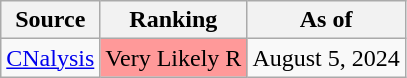<table class="wikitable">
<tr>
<th>Source</th>
<th>Ranking</th>
<th>As of</th>
</tr>
<tr>
<td><a href='#'>CNalysis</a></td>
<td align="center" data-sort-value="4" style="background:#FF9999">Very Likely R</td>
<td>August 5, 2024</td>
</tr>
</table>
